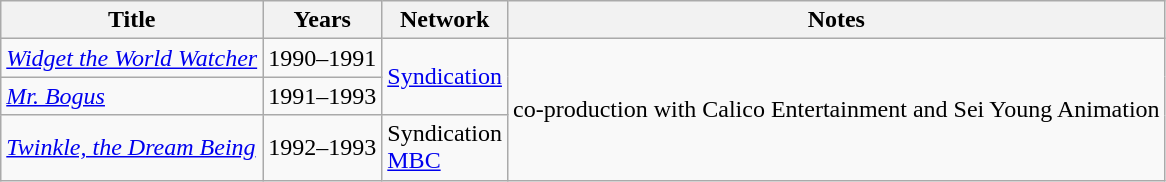<table class="wikitable sortable">
<tr>
<th>Title</th>
<th>Years</th>
<th>Network</th>
<th>Notes</th>
</tr>
<tr>
<td><em><a href='#'>Widget the World Watcher</a></em></td>
<td>1990–1991</td>
<td rowspan="2"><a href='#'>Syndication</a></td>
<td rowspan="3">co-production with Calico Entertainment and Sei Young Animation</td>
</tr>
<tr>
<td><em><a href='#'>Mr. Bogus</a></em></td>
<td>1991–1993</td>
</tr>
<tr>
<td><em><a href='#'>Twinkle, the Dream Being</a></em></td>
<td>1992–1993</td>
<td>Syndication<br><a href='#'>MBC</a></td>
</tr>
</table>
